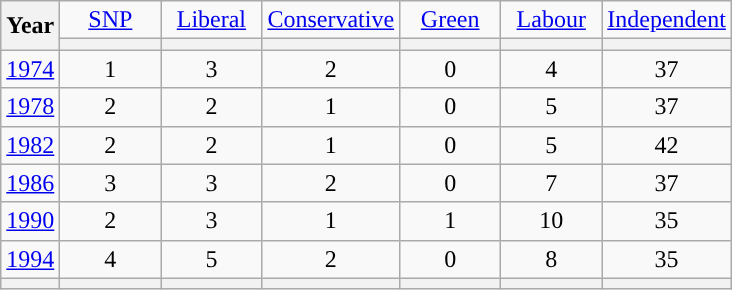<table class=wikitable style=text-align:center>
<tr>
<th rowspan=2>Year</th>
<td width="60"><a href='#'>SNP</a></td>
<td width="60"><a href='#'>Liberal</a></td>
<td width="60"><a href='#'>Conservative</a></td>
<td width="60"><a href='#'>Green</a></td>
<td width="60"><a href='#'>Labour</a></td>
<td width="60"><a href='#'>Independent</a></td>
</tr>
<tr>
<th style="background-color: "></th>
<th style="background-color: "></th>
<th style="background-color: "></th>
<th style="background-color: "></th>
<th style="background-color: "></th>
<th style="background-color: "></th>
</tr>
<tr>
<td><a href='#'>1974</a></td>
<td>1</td>
<td>3</td>
<td>2</td>
<td>0</td>
<td>4</td>
<td>37</td>
</tr>
<tr>
<td><a href='#'>1978</a></td>
<td>2</td>
<td>2</td>
<td>1</td>
<td>0</td>
<td>5</td>
<td>37</td>
</tr>
<tr>
<td><a href='#'>1982</a></td>
<td>2</td>
<td>2</td>
<td>1</td>
<td>0</td>
<td>5</td>
<td>42</td>
</tr>
<tr>
<td><a href='#'>1986</a></td>
<td>3</td>
<td>3</td>
<td>2</td>
<td>0</td>
<td>7</td>
<td>37</td>
</tr>
<tr>
<td><a href='#'>1990</a></td>
<td>2</td>
<td>3</td>
<td>1</td>
<td>1</td>
<td>10</td>
<td>35</td>
</tr>
<tr>
<td><a href='#'>1994</a></td>
<td>4</td>
<td>5</td>
<td>2</td>
<td>0</td>
<td>8</td>
<td>35</td>
</tr>
<tr>
<th></th>
<th style="background-color: "></th>
<th style="background-color: "></th>
<th style="background-color: "></th>
<th style="background-color: "></th>
<th style="background-color: "></th>
<th style="background-color: "></th>
</tr>
</table>
